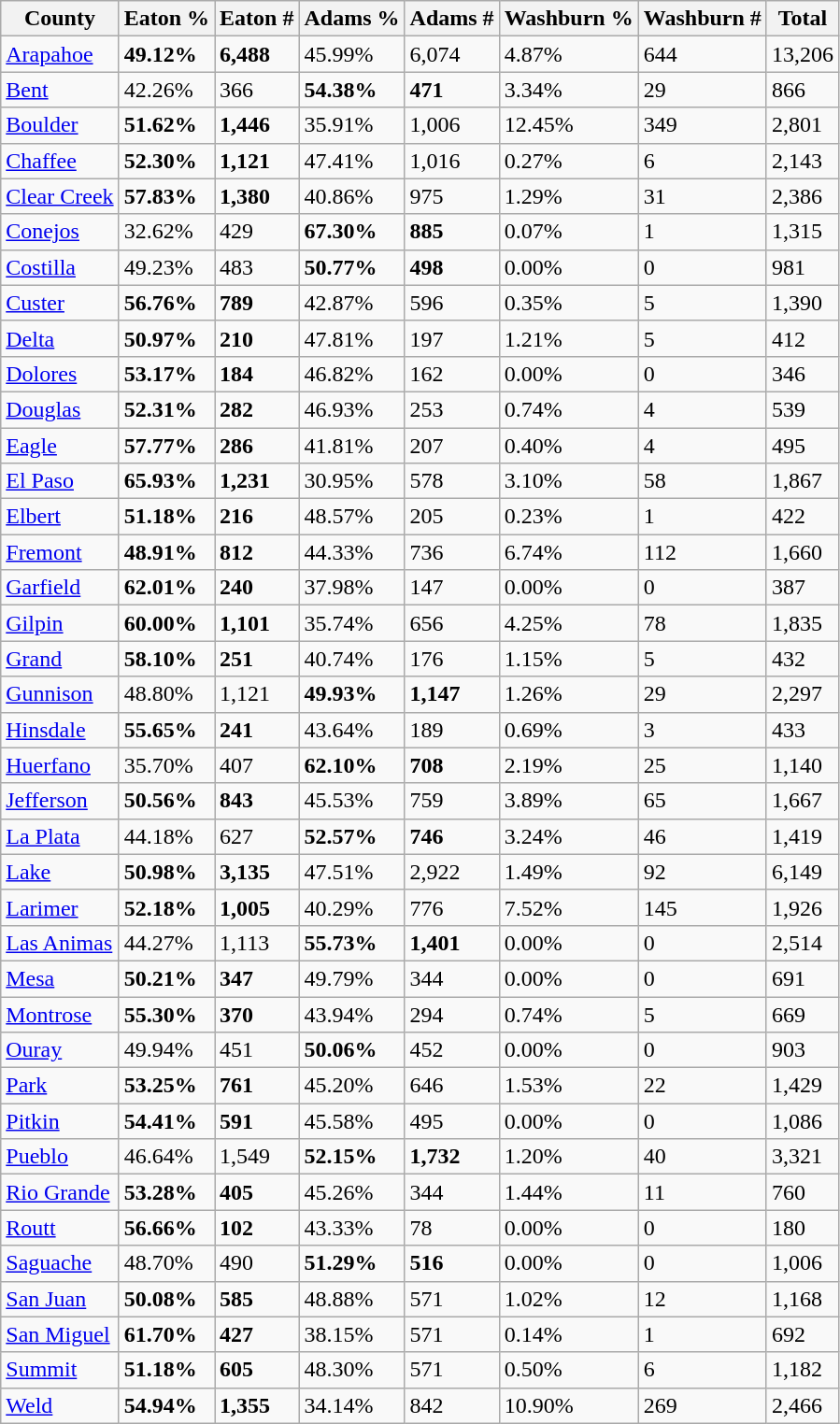<table class="wikitable sortable">
<tr>
<th>County</th>
<th>Eaton %</th>
<th>Eaton #</th>
<th>Adams %</th>
<th>Adams #</th>
<th>Washburn %</th>
<th>Washburn #</th>
<th>Total</th>
</tr>
<tr>
<td><a href='#'>Arapahoe</a></td>
<td><strong>49.12%</strong></td>
<td><strong>6,488</strong></td>
<td>45.99%</td>
<td>6,074</td>
<td>4.87%</td>
<td>644</td>
<td>13,206</td>
</tr>
<tr>
<td><a href='#'>Bent</a></td>
<td>42.26%</td>
<td>366</td>
<td><strong>54.38%</strong></td>
<td><strong>471</strong></td>
<td>3.34%</td>
<td>29</td>
<td>866</td>
</tr>
<tr>
<td><a href='#'>Boulder</a></td>
<td><strong>51.62%</strong></td>
<td><strong>1,446</strong></td>
<td>35.91%</td>
<td>1,006</td>
<td>12.45%</td>
<td>349</td>
<td>2,801</td>
</tr>
<tr>
<td><a href='#'>Chaffee</a></td>
<td><strong>52.30%</strong></td>
<td><strong>1,121</strong></td>
<td>47.41%</td>
<td>1,016</td>
<td>0.27%</td>
<td>6</td>
<td>2,143</td>
</tr>
<tr>
<td><a href='#'>Clear Creek</a></td>
<td><strong>57.83%</strong></td>
<td><strong>1,380</strong></td>
<td>40.86%</td>
<td>975</td>
<td>1.29%</td>
<td>31</td>
<td>2,386</td>
</tr>
<tr>
<td><a href='#'>Conejos</a></td>
<td>32.62%</td>
<td>429</td>
<td><strong>67.30%</strong></td>
<td><strong>885</strong></td>
<td>0.07%</td>
<td>1</td>
<td>1,315</td>
</tr>
<tr>
<td><a href='#'>Costilla</a></td>
<td>49.23%</td>
<td>483</td>
<td><strong>50.77%</strong></td>
<td><strong>498</strong></td>
<td>0.00%</td>
<td>0</td>
<td>981</td>
</tr>
<tr>
<td><a href='#'>Custer</a></td>
<td><strong>56.76%</strong></td>
<td><strong>789</strong></td>
<td>42.87%</td>
<td>596</td>
<td>0.35%</td>
<td>5</td>
<td>1,390</td>
</tr>
<tr>
<td><a href='#'>Delta</a></td>
<td><strong>50.97%</strong></td>
<td><strong>210</strong></td>
<td>47.81%</td>
<td>197</td>
<td>1.21%</td>
<td>5</td>
<td>412</td>
</tr>
<tr>
<td><a href='#'>Dolores</a></td>
<td><strong>53.17%</strong></td>
<td><strong>184</strong></td>
<td>46.82%</td>
<td>162</td>
<td>0.00%</td>
<td>0</td>
<td>346</td>
</tr>
<tr>
<td><a href='#'>Douglas</a></td>
<td><strong>52.31%</strong></td>
<td><strong>282</strong></td>
<td>46.93%</td>
<td>253</td>
<td>0.74%</td>
<td>4</td>
<td>539</td>
</tr>
<tr>
<td><a href='#'>Eagle</a></td>
<td><strong>57.77%</strong></td>
<td><strong>286</strong></td>
<td>41.81%</td>
<td>207</td>
<td>0.40%</td>
<td>4</td>
<td>495</td>
</tr>
<tr>
<td><a href='#'>El Paso</a></td>
<td><strong>65.93%</strong></td>
<td><strong>1,231</strong></td>
<td>30.95%</td>
<td>578</td>
<td>3.10%</td>
<td>58</td>
<td>1,867</td>
</tr>
<tr>
<td><a href='#'>Elbert</a></td>
<td><strong>51.18%</strong></td>
<td><strong>216</strong></td>
<td>48.57%</td>
<td>205</td>
<td>0.23%</td>
<td>1</td>
<td>422</td>
</tr>
<tr>
<td><a href='#'>Fremont</a></td>
<td><strong>48.91%</strong></td>
<td><strong>812</strong></td>
<td>44.33%</td>
<td>736</td>
<td>6.74%</td>
<td>112</td>
<td>1,660</td>
</tr>
<tr>
<td><a href='#'>Garfield</a></td>
<td><strong>62.01%</strong></td>
<td><strong>240</strong></td>
<td>37.98%</td>
<td>147</td>
<td>0.00%</td>
<td>0</td>
<td>387</td>
</tr>
<tr>
<td><a href='#'>Gilpin</a></td>
<td><strong>60.00%</strong></td>
<td><strong>1,101</strong></td>
<td>35.74%</td>
<td>656</td>
<td>4.25%</td>
<td>78</td>
<td>1,835</td>
</tr>
<tr>
<td><a href='#'>Grand</a></td>
<td><strong>58.10%</strong></td>
<td><strong>251</strong></td>
<td>40.74%</td>
<td>176</td>
<td>1.15%</td>
<td>5</td>
<td>432</td>
</tr>
<tr>
<td><a href='#'>Gunnison</a></td>
<td>48.80%</td>
<td>1,121</td>
<td><strong>49.93%</strong></td>
<td><strong>1,147</strong></td>
<td>1.26%</td>
<td>29</td>
<td>2,297</td>
</tr>
<tr>
<td><a href='#'>Hinsdale</a></td>
<td><strong>55.65%</strong></td>
<td><strong>241</strong></td>
<td>43.64%</td>
<td>189</td>
<td>0.69%</td>
<td>3</td>
<td>433</td>
</tr>
<tr>
<td><a href='#'>Huerfano</a></td>
<td>35.70%</td>
<td>407</td>
<td><strong>62.10%</strong></td>
<td><strong>708</strong></td>
<td>2.19%</td>
<td>25</td>
<td>1,140</td>
</tr>
<tr>
<td><a href='#'>Jefferson</a></td>
<td><strong>50.56%</strong></td>
<td><strong>843</strong></td>
<td>45.53%</td>
<td>759</td>
<td>3.89%</td>
<td>65</td>
<td>1,667</td>
</tr>
<tr>
<td><a href='#'>La Plata</a></td>
<td>44.18%</td>
<td>627</td>
<td><strong>52.57%</strong></td>
<td><strong>746</strong></td>
<td>3.24%</td>
<td>46</td>
<td>1,419</td>
</tr>
<tr>
<td><a href='#'>Lake</a></td>
<td><strong>50.98%</strong></td>
<td><strong>3,135</strong></td>
<td>47.51%</td>
<td>2,922</td>
<td>1.49%</td>
<td>92</td>
<td>6,149</td>
</tr>
<tr>
<td><a href='#'>Larimer</a></td>
<td><strong>52.18%</strong></td>
<td><strong>1,005</strong></td>
<td>40.29%</td>
<td>776</td>
<td>7.52%</td>
<td>145</td>
<td>1,926</td>
</tr>
<tr>
<td><a href='#'>Las Animas</a></td>
<td>44.27%</td>
<td>1,113</td>
<td><strong>55.73%</strong></td>
<td><strong>1,401</strong></td>
<td>0.00%</td>
<td>0</td>
<td>2,514</td>
</tr>
<tr>
<td><a href='#'>Mesa</a></td>
<td><strong>50.21%</strong></td>
<td><strong>347</strong></td>
<td>49.79%</td>
<td>344</td>
<td>0.00%</td>
<td>0</td>
<td>691</td>
</tr>
<tr>
<td><a href='#'>Montrose</a></td>
<td><strong>55.30%</strong></td>
<td><strong>370</strong></td>
<td>43.94%</td>
<td>294</td>
<td>0.74%</td>
<td>5</td>
<td>669</td>
</tr>
<tr>
<td><a href='#'>Ouray</a></td>
<td>49.94%</td>
<td>451</td>
<td><strong>50.06%</strong></td>
<td>452</td>
<td>0.00%</td>
<td>0</td>
<td>903</td>
</tr>
<tr>
<td><a href='#'>Park</a></td>
<td><strong>53.25%</strong></td>
<td><strong>761</strong></td>
<td>45.20%</td>
<td>646</td>
<td>1.53%</td>
<td>22</td>
<td>1,429</td>
</tr>
<tr>
<td><a href='#'>Pitkin</a></td>
<td><strong>54.41%</strong></td>
<td><strong>591</strong></td>
<td>45.58%</td>
<td>495</td>
<td>0.00%</td>
<td>0</td>
<td>1,086</td>
</tr>
<tr>
<td><a href='#'>Pueblo</a></td>
<td>46.64%</td>
<td>1,549</td>
<td><strong>52.15%</strong></td>
<td><strong>1,732</strong></td>
<td>1.20%</td>
<td>40</td>
<td>3,321</td>
</tr>
<tr>
<td><a href='#'>Rio Grande</a></td>
<td><strong>53.28%</strong></td>
<td><strong>405</strong></td>
<td>45.26%</td>
<td>344</td>
<td>1.44%</td>
<td>11</td>
<td>760</td>
</tr>
<tr>
<td><a href='#'>Routt</a></td>
<td><strong>56.66%</strong></td>
<td><strong>102</strong></td>
<td>43.33%</td>
<td>78</td>
<td>0.00%</td>
<td>0</td>
<td>180</td>
</tr>
<tr>
<td><a href='#'>Saguache</a></td>
<td>48.70%</td>
<td>490</td>
<td><strong>51.29%</strong></td>
<td><strong>516</strong></td>
<td>0.00%</td>
<td>0</td>
<td>1,006</td>
</tr>
<tr>
<td><a href='#'>San Juan</a></td>
<td><strong>50.08%</strong></td>
<td><strong>585</strong></td>
<td>48.88%</td>
<td>571</td>
<td>1.02%</td>
<td>12</td>
<td>1,168</td>
</tr>
<tr>
<td><a href='#'>San Miguel</a></td>
<td><strong>61.70%</strong></td>
<td><strong>427</strong></td>
<td>38.15%</td>
<td>571</td>
<td>0.14%</td>
<td>1</td>
<td>692</td>
</tr>
<tr>
<td><a href='#'>Summit</a></td>
<td><strong>51.18%</strong></td>
<td><strong>605</strong></td>
<td>48.30%</td>
<td>571</td>
<td>0.50%</td>
<td>6</td>
<td>1,182</td>
</tr>
<tr>
<td><a href='#'>Weld</a></td>
<td><strong>54.94%</strong></td>
<td><strong>1,355</strong></td>
<td>34.14%</td>
<td>842</td>
<td>10.90%</td>
<td>269</td>
<td>2,466</td>
</tr>
</table>
